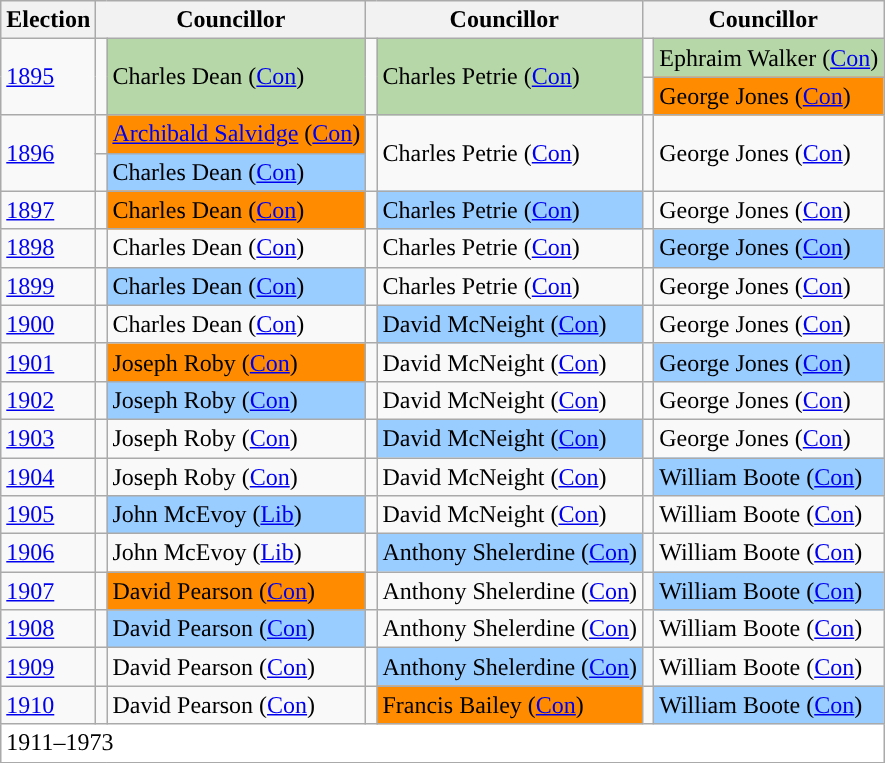<table class="wikitable">
<tr>
<th>Election</th>
<th colspan="2">Councillor</th>
<th colspan="2">Councillor</th>
<th colspan="2">Councillor</th>
</tr>
<tr>
<td rowspan="2"><a href='#'>1895</a></td>
<td rowspan="2" style="background-color: "></td>
<td rowspan="2" bgcolor="#B6D7A8">Charles Dean (<a href='#'>Con</a>)</td>
<td rowspan="2" style="background-color: "></td>
<td rowspan="2" bgcolor="#B6D7A8">Charles Petrie (<a href='#'>Con</a>)</td>
<td style="background-color: "></td>
<td bgcolor="#B6D7A8">Ephraim Walker (<a href='#'>Con</a>)</td>
</tr>
<tr>
<td style="background-color: "></td>
<td bgcolor="#FF8C00">George Jones (<a href='#'>Con</a>)</td>
</tr>
<tr>
<td rowspan="2"><a href='#'>1896</a></td>
<td style="background-color: "></td>
<td bgcolor="#FF8C00"><a href='#'>Archibald Salvidge</a> (<a href='#'>Con</a>)</td>
<td rowspan="2" style="background-color: "></td>
<td rowspan="2">Charles Petrie (<a href='#'>Con</a>)</td>
<td rowspan="2" style="background-color: "></td>
<td rowspan="2">George Jones (<a href='#'>Con</a>)</td>
</tr>
<tr>
<td style="background-color: "></td>
<td bgcolor="#99CCFF">Charles Dean (<a href='#'>Con</a>)</td>
</tr>
<tr>
<td><a href='#'>1897</a></td>
<td style="background-color: "></td>
<td bgcolor="#FF8C00">Charles Dean (<a href='#'>Con</a>)</td>
<td style="background-color: "></td>
<td bgcolor="#99CCFF">Charles Petrie (<a href='#'>Con</a>)</td>
<td style="background-color: "></td>
<td>George Jones (<a href='#'>Con</a>)</td>
</tr>
<tr>
<td><a href='#'>1898</a></td>
<td style="background-color: "></td>
<td>Charles Dean (<a href='#'>Con</a>)</td>
<td style="background-color: "></td>
<td>Charles Petrie (<a href='#'>Con</a>)</td>
<td style="background-color: "></td>
<td bgcolor="#99CCFF">George Jones (<a href='#'>Con</a>)</td>
</tr>
<tr>
<td><a href='#'>1899</a></td>
<td style="background-color: "></td>
<td bgcolor="#99CCFF">Charles Dean (<a href='#'>Con</a>)</td>
<td style="background-color: "></td>
<td>Charles Petrie (<a href='#'>Con</a>)</td>
<td style="background-color: "></td>
<td>George Jones (<a href='#'>Con</a>)</td>
</tr>
<tr>
<td><a href='#'>1900</a></td>
<td style="background-color: "></td>
<td>Charles Dean (<a href='#'>Con</a>)</td>
<td style="background-color: "></td>
<td bgcolor="#99CCFF">David McNeight (<a href='#'>Con</a>)</td>
<td style="background-color: "></td>
<td>George Jones (<a href='#'>Con</a>)</td>
</tr>
<tr>
<td><a href='#'>1901</a></td>
<td style="background-color: "></td>
<td bgcolor="#FF8C00">Joseph Roby (<a href='#'>Con</a>)</td>
<td style="background-color: "></td>
<td>David McNeight (<a href='#'>Con</a>)</td>
<td style="background-color: "></td>
<td bgcolor="#99CCFF">George Jones (<a href='#'>Con</a>)</td>
</tr>
<tr>
<td><a href='#'>1902</a></td>
<td style="background-color: "></td>
<td bgcolor="#99CCFF">Joseph Roby (<a href='#'>Con</a>)</td>
<td style="background-color: "></td>
<td>David McNeight (<a href='#'>Con</a>)</td>
<td style="background-color: "></td>
<td>George Jones (<a href='#'>Con</a>)</td>
</tr>
<tr>
<td><a href='#'>1903</a></td>
<td style="background-color: "></td>
<td>Joseph Roby (<a href='#'>Con</a>)</td>
<td style="background-color: "></td>
<td bgcolor="#99CCFF">David McNeight (<a href='#'>Con</a>)</td>
<td style="background-color: "></td>
<td>George Jones (<a href='#'>Con</a>)</td>
</tr>
<tr>
<td><a href='#'>1904</a></td>
<td style="background-color: "></td>
<td>Joseph Roby (<a href='#'>Con</a>)</td>
<td style="background-color: "></td>
<td>David McNeight (<a href='#'>Con</a>)</td>
<td style="background-color: "></td>
<td bgcolor="#99CCFF">William Boote (<a href='#'>Con</a>)</td>
</tr>
<tr>
<td><a href='#'>1905</a></td>
<td style="background-color: "></td>
<td bgcolor="#99CCFF">John McEvoy (<a href='#'>Lib</a>)</td>
<td style="background-color: "></td>
<td>David McNeight (<a href='#'>Con</a>)</td>
<td style="background-color: "></td>
<td>William Boote (<a href='#'>Con</a>)</td>
</tr>
<tr>
<td><a href='#'>1906</a></td>
<td style="background-color: "></td>
<td>John McEvoy (<a href='#'>Lib</a>)</td>
<td style="background-color: "></td>
<td bgcolor="#99CCFF">Anthony Shelerdine (<a href='#'>Con</a>)</td>
<td style="background-color: "></td>
<td>William Boote (<a href='#'>Con</a>)</td>
</tr>
<tr>
<td><a href='#'>1907</a></td>
<td style="background-color: "></td>
<td bgcolor="#FF8C00">David Pearson (<a href='#'>Con</a>)</td>
<td style="background-color: "></td>
<td>Anthony Shelerdine (<a href='#'>Con</a>)</td>
<td style="background-color: "></td>
<td bgcolor="#99CCFF">William Boote (<a href='#'>Con</a>)</td>
</tr>
<tr>
<td><a href='#'>1908</a></td>
<td style="background-color: "></td>
<td bgcolor="#99CCFF">David Pearson (<a href='#'>Con</a>)</td>
<td style="background-color: "></td>
<td>Anthony Shelerdine (<a href='#'>Con</a>)</td>
<td style="background-color: "></td>
<td>William Boote (<a href='#'>Con</a>)</td>
</tr>
<tr>
<td><a href='#'>1909</a></td>
<td style="background-color: "></td>
<td>David Pearson (<a href='#'>Con</a>)</td>
<td style="background-color: "></td>
<td bgcolor="#99CCFF">Anthony Shelerdine (<a href='#'>Con</a>)</td>
<td style="background-color: "></td>
<td>William Boote (<a href='#'>Con</a>)</td>
</tr>
<tr>
<td><a href='#'>1910</a></td>
<td style="background-color: "></td>
<td>David Pearson (<a href='#'>Con</a>)</td>
<td style="background-color: "></td>
<td bgcolor="#FF8C00">Francis Bailey (<a href='#'>Con</a>)</td>
<td style="background-color: "></td>
<td bgcolor="#99CCFF">William Boote (<a href='#'>Con</a>)</td>
</tr>
<tr>
<td colspan="7" bgcolor="#FFF"><div>1911–1973</div></td>
</tr>
<tr>
</tr>
</table>
